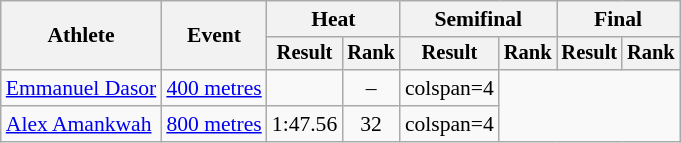<table class="wikitable" style="font-size:90%">
<tr>
<th rowspan="2">Athlete</th>
<th rowspan="2">Event</th>
<th colspan="2">Heat</th>
<th colspan="2">Semifinal</th>
<th colspan="2">Final</th>
</tr>
<tr style="font-size:95%">
<th>Result</th>
<th>Rank</th>
<th>Result</th>
<th>Rank</th>
<th>Result</th>
<th>Rank</th>
</tr>
<tr style=text-align:center>
<td style=text-align:left><a href='#'>Emmanuel Dasor</a></td>
<td style=text-align:left><a href='#'>400 metres</a></td>
<td></td>
<td>–</td>
<td>colspan=4 </td>
</tr>
<tr style=text-align:center>
<td style=text-align:left><a href='#'>Alex Amankwah</a></td>
<td style=text-align:left><a href='#'>800 metres</a></td>
<td>1:47.56</td>
<td>32</td>
<td>colspan=4 </td>
</tr>
</table>
